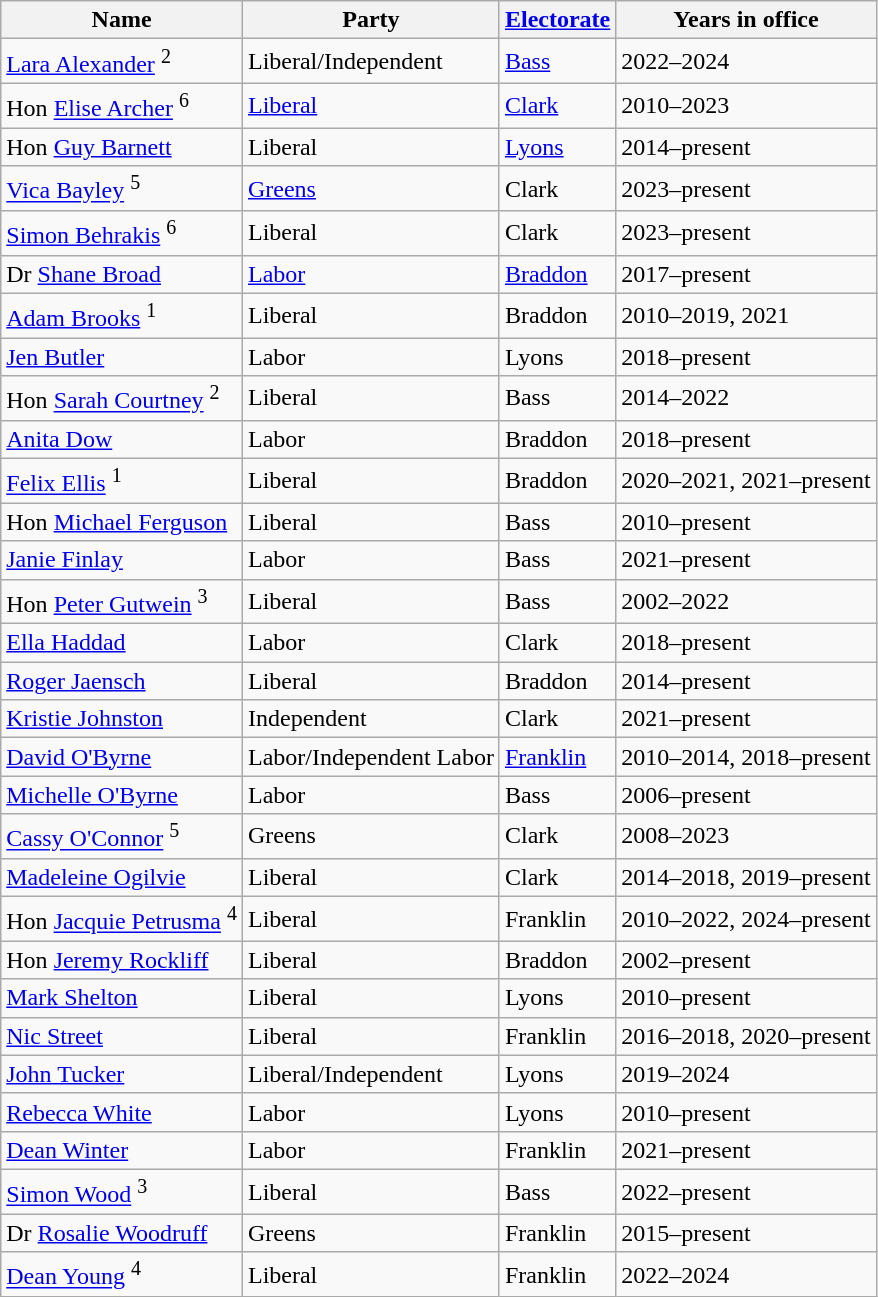<table class="wikitable sortable">
<tr>
<th>Name</th>
<th>Party</th>
<th><a href='#'>Electorate</a></th>
<th>Years in office</th>
</tr>
<tr>
<td><a href='#'>Lara Alexander</a> <sup>2</sup></td>
<td>Liberal/Independent</td>
<td><a href='#'>Bass</a></td>
<td>2022–2024</td>
</tr>
<tr>
<td>Hon <a href='#'>Elise Archer</a> <sup>6</sup></td>
<td><a href='#'>Liberal</a></td>
<td><a href='#'>Clark</a></td>
<td>2010–2023</td>
</tr>
<tr>
<td>Hon <a href='#'>Guy Barnett</a></td>
<td>Liberal</td>
<td><a href='#'>Lyons</a></td>
<td>2014–present</td>
</tr>
<tr>
<td><a href='#'>Vica Bayley</a> <sup>5</sup></td>
<td><a href='#'>Greens</a></td>
<td>Clark</td>
<td>2023–present</td>
</tr>
<tr>
<td><a href='#'>Simon Behrakis</a> <sup>6</sup></td>
<td>Liberal</td>
<td>Clark</td>
<td>2023–present</td>
</tr>
<tr>
<td>Dr <a href='#'>Shane Broad</a></td>
<td><a href='#'>Labor</a></td>
<td><a href='#'>Braddon</a></td>
<td>2017–present</td>
</tr>
<tr>
<td><a href='#'>Adam Brooks</a> <sup>1</sup></td>
<td>Liberal</td>
<td>Braddon</td>
<td>2010–2019, 2021</td>
</tr>
<tr>
<td><a href='#'>Jen Butler</a></td>
<td>Labor</td>
<td>Lyons</td>
<td>2018–present</td>
</tr>
<tr>
<td>Hon <a href='#'>Sarah Courtney</a> <sup>2</sup></td>
<td>Liberal</td>
<td>Bass</td>
<td>2014–2022</td>
</tr>
<tr>
<td><a href='#'>Anita Dow</a></td>
<td>Labor</td>
<td>Braddon</td>
<td>2018–present</td>
</tr>
<tr>
<td><a href='#'>Felix Ellis</a> <sup>1</sup></td>
<td>Liberal</td>
<td>Braddon</td>
<td>2020–2021, 2021–present</td>
</tr>
<tr>
<td>Hon <a href='#'>Michael Ferguson</a></td>
<td>Liberal</td>
<td>Bass</td>
<td>2010–present</td>
</tr>
<tr>
<td><a href='#'>Janie Finlay</a></td>
<td>Labor</td>
<td>Bass</td>
<td>2021–present</td>
</tr>
<tr>
<td>Hon <a href='#'>Peter Gutwein</a> <sup>3</sup></td>
<td>Liberal</td>
<td>Bass</td>
<td>2002–2022</td>
</tr>
<tr>
<td><a href='#'>Ella Haddad</a></td>
<td>Labor</td>
<td>Clark</td>
<td>2018–present</td>
</tr>
<tr>
<td><a href='#'>Roger Jaensch</a></td>
<td>Liberal</td>
<td>Braddon</td>
<td>2014–present</td>
</tr>
<tr>
<td><a href='#'>Kristie Johnston</a></td>
<td>Independent</td>
<td>Clark</td>
<td>2021–present</td>
</tr>
<tr>
<td><a href='#'>David O'Byrne</a></td>
<td>Labor/Independent Labor</td>
<td><a href='#'>Franklin</a></td>
<td>2010–2014, 2018–present</td>
</tr>
<tr>
<td><a href='#'>Michelle O'Byrne</a></td>
<td>Labor</td>
<td>Bass</td>
<td>2006–present</td>
</tr>
<tr>
<td><a href='#'>Cassy O'Connor</a> <sup>5</sup></td>
<td>Greens</td>
<td>Clark</td>
<td>2008–2023</td>
</tr>
<tr>
<td><a href='#'>Madeleine Ogilvie</a></td>
<td>Liberal</td>
<td>Clark</td>
<td>2014–2018, 2019–present</td>
</tr>
<tr>
<td>Hon <a href='#'>Jacquie Petrusma</a> <sup>4</sup></td>
<td>Liberal</td>
<td>Franklin</td>
<td>2010–2022, 2024–present</td>
</tr>
<tr>
<td>Hon <a href='#'>Jeremy Rockliff</a></td>
<td>Liberal</td>
<td>Braddon</td>
<td>2002–present</td>
</tr>
<tr>
<td><a href='#'>Mark Shelton</a></td>
<td>Liberal</td>
<td>Lyons</td>
<td>2010–present</td>
</tr>
<tr>
<td><a href='#'>Nic Street</a></td>
<td>Liberal</td>
<td>Franklin</td>
<td>2016–2018, 2020–present</td>
</tr>
<tr>
<td><a href='#'>John Tucker</a></td>
<td>Liberal/Independent</td>
<td>Lyons</td>
<td>2019–2024</td>
</tr>
<tr>
<td><a href='#'>Rebecca White</a></td>
<td>Labor</td>
<td>Lyons</td>
<td>2010–present</td>
</tr>
<tr>
<td><a href='#'>Dean Winter</a></td>
<td>Labor</td>
<td>Franklin</td>
<td>2021–present</td>
</tr>
<tr>
<td><a href='#'>Simon Wood</a> <sup>3</sup></td>
<td>Liberal</td>
<td>Bass</td>
<td>2022–present</td>
</tr>
<tr>
<td>Dr <a href='#'>Rosalie Woodruff</a></td>
<td>Greens</td>
<td>Franklin</td>
<td>2015–present</td>
</tr>
<tr>
<td><a href='#'>Dean Young</a> <sup>4</sup></td>
<td>Liberal</td>
<td>Franklin</td>
<td>2022–2024</td>
</tr>
</table>
